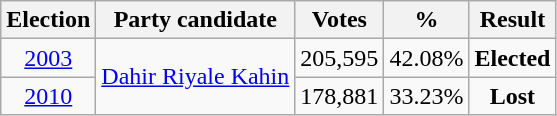<table class="wikitable" style="text-align:center">
<tr>
<th>Election</th>
<th>Party candidate</th>
<th><strong>Votes</strong></th>
<th><strong>%</strong></th>
<th>Result</th>
</tr>
<tr>
<td><a href='#'>2003</a></td>
<td rowspan="2"><a href='#'>Dahir Riyale Kahin</a></td>
<td>205,595</td>
<td>42.08%</td>
<td><strong>Elected</strong> </td>
</tr>
<tr>
<td><a href='#'>2010</a></td>
<td>178,881</td>
<td>33.23%</td>
<td><strong>Lost</strong> </td>
</tr>
</table>
